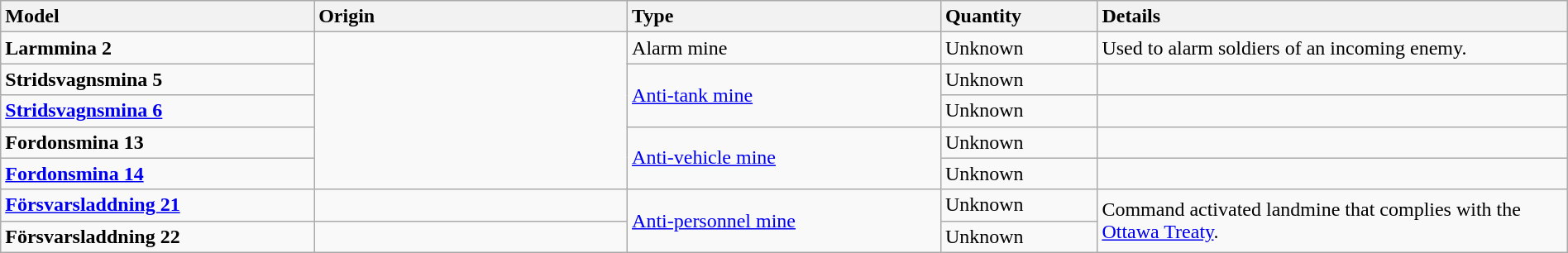<table class="wikitable" style="width:100%;">
<tr>
<th style="text-align:left;width:20%;">Model</th>
<th style="text-align:left;width:20%;">Origin</th>
<th style="text-align:left;width:20%;">Type</th>
<th style="text-align:left;width:10%;">Quantity</th>
<th style="text-align:left;width:30%;">Details</th>
</tr>
<tr>
<td><strong>Larm­mina 2</strong></td>
<td rowspan="5"></td>
<td>Alarm mine</td>
<td>Unknown</td>
<td>Used to alarm soldiers of an incoming enemy.</td>
</tr>
<tr>
<td><strong>Stridsvagns­mina 5</strong></td>
<td rowspan="2"><a href='#'>Anti-tank mine</a></td>
<td>Unknown</td>
<td></td>
</tr>
<tr>
<td><strong><a href='#'>Stridsvagns­mina 6</a></strong></td>
<td>Unknown</td>
<td></td>
</tr>
<tr>
<td><strong>Fordons­mina 13</strong></td>
<td rowspan="2"><a href='#'>Anti-vehicle mine</a></td>
<td>Unknown</td>
<td></td>
</tr>
<tr>
<td><strong><a href='#'>Fordons­mina 14</a></strong></td>
<td>Unknown</td>
<td></td>
</tr>
<tr>
<td><strong><a href='#'>Försvars­laddning 21</a></strong></td>
<td></td>
<td rowspan="2"><a href='#'>Anti-personnel mine</a></td>
<td>Unknown</td>
<td rowspan="2">Command activated landmine that complies with the <a href='#'>Ottawa Treaty</a>.</td>
</tr>
<tr>
<td><strong>Försvars­laddning 22</strong></td>
<td></td>
<td>Unknown</td>
</tr>
</table>
